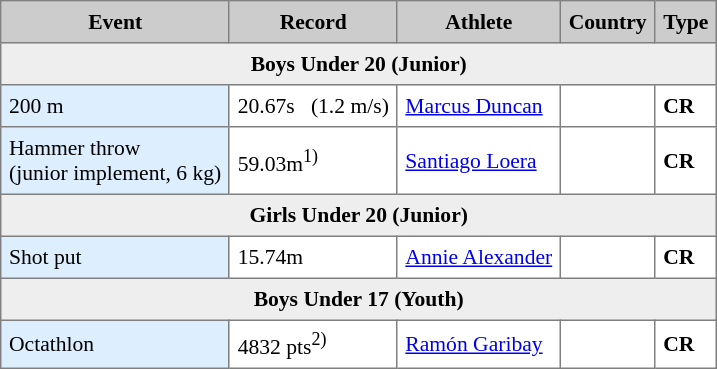<table border= "1"  cellpadding = "5" cellspacing= "2" style="border-collapse: collapse;  font-size: 90%; ">
<tr>
<th style="background: #cccccc;">Event</th>
<th style="background: #cccccc;">Record</th>
<th style="background: #cccccc;">Athlete</th>
<th style="background: #cccccc;">Country</th>
<th style="background: #cccccc;">Type</th>
</tr>
<tr>
<th bgcolor="#eeeeee" colspan="5">Boys Under 20 (Junior)</th>
</tr>
<tr>
<td style="background:#def;">200 m</td>
<td>20.67s   (1.2 m/s)</td>
<td><a href='#'>Marcus Duncan</a></td>
<td></td>
<td><strong>CR</strong></td>
</tr>
<tr>
<td style="background:#def;">Hammer throw <br> (junior implement, 6 kg)</td>
<td>59.03m<sup>1)</sup></td>
<td><a href='#'>Santiago Loera</a></td>
<td></td>
<td><strong>CR</strong></td>
</tr>
<tr>
<th bgcolor="#eeeeee" colspan="5">Girls Under 20 (Junior)</th>
</tr>
<tr>
<td style="background:#def;">Shot put</td>
<td>15.74m</td>
<td><a href='#'>Annie Alexander</a></td>
<td></td>
<td><strong>CR</strong></td>
</tr>
<tr>
<th bgcolor="#eeeeee" colspan="5">Boys Under 17 (Youth)</th>
</tr>
<tr>
<td style="background:#def;">Octathlon</td>
<td>4832 pts<sup>2)</sup></td>
<td><a href='#'>Ramón Garibay</a></td>
<td></td>
<td><strong>CR</strong></td>
</tr>
</table>
